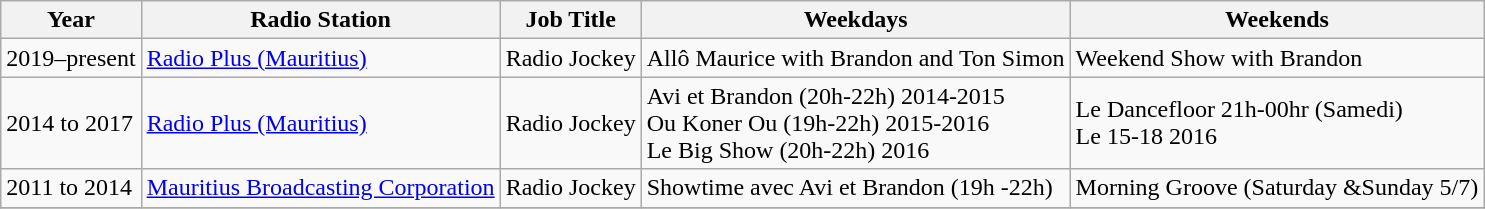<table class="wikitable">
<tr>
<th>Year</th>
<th>Radio Station</th>
<th>Job Title</th>
<th>Weekdays</th>
<th>Weekends</th>
</tr>
<tr>
<td>2019–present</td>
<td><a href='#'>Radio Plus (Mauritius)</a></td>
<td>Radio Jockey</td>
<td>Allô Maurice with Brandon and Ton Simon</td>
<td>Weekend Show with Brandon</td>
</tr>
<tr>
<td>2014 to 2017</td>
<td><a href='#'>Radio Plus (Mauritius)</a></td>
<td>Radio Jockey</td>
<td>Avi et Brandon (20h-22h) 2014-2015<br>Ou Koner Ou (19h-22h) 2015-2016<br>Le Big Show (20h-22h) 2016</td>
<td>Le Dancefloor 21h-00hr (Samedi)<br>Le 15-18 2016</td>
</tr>
<tr>
<td>2011 to 2014</td>
<td><a href='#'>Mauritius Broadcasting Corporation</a></td>
<td>Radio Jockey</td>
<td>Showtime avec Avi et Brandon (19h -22h)</td>
<td>Morning Groove (Saturday &Sunday 5/7)</td>
</tr>
<tr>
</tr>
</table>
